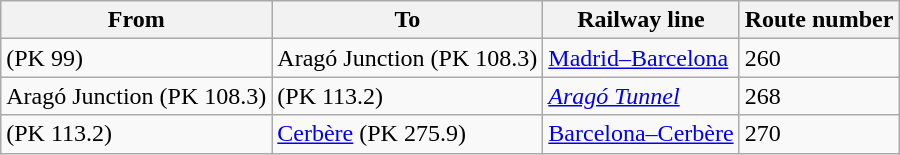<table class="wikitable">
<tr>
<th>From</th>
<th>To</th>
<th>Railway line</th>
<th>Route number</th>
</tr>
<tr>
<td> (PK 99)</td>
<td>Aragó Junction (PK 108.3)<br> </td>
<td><a href='#'>Madrid–Barcelona</a></td>
<td>260</td>
</tr>
<tr>
<td>Aragó Junction (PK 108.3)<br> </td>
<td> (PK 113.2)</td>
<td><em><a href='#'>Aragó Tunnel</a></em></td>
<td>268</td>
</tr>
<tr>
<td> (PK 113.2)</td>
<td><a href='#'>Cerbère</a> (PK 275.9)</td>
<td><a href='#'>Barcelona–Cerbère</a></td>
<td>270</td>
</tr>
</table>
